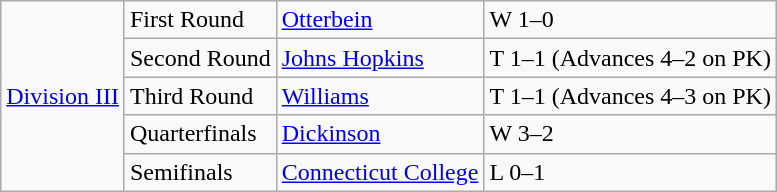<table class="wikitable">
<tr>
<td rowspan="6"><a href='#'>Division III</a></td>
<td>First Round</td>
<td><a href='#'>Otterbein</a></td>
<td>W 1–0</td>
</tr>
<tr>
<td>Second Round</td>
<td><a href='#'>Johns Hopkins</a></td>
<td>T 1–1  (Advances 4–2 on PK)</td>
</tr>
<tr>
<td>Third Round</td>
<td><a href='#'>Williams</a></td>
<td>T 1–1  (Advances 4–3 on PK)</td>
</tr>
<tr>
<td>Quarterfinals</td>
<td><a href='#'>Dickinson</a></td>
<td>W 3–2</td>
</tr>
<tr>
<td>Semifinals</td>
<td><a href='#'>Connecticut College</a></td>
<td>L 0–1</td>
</tr>
</table>
